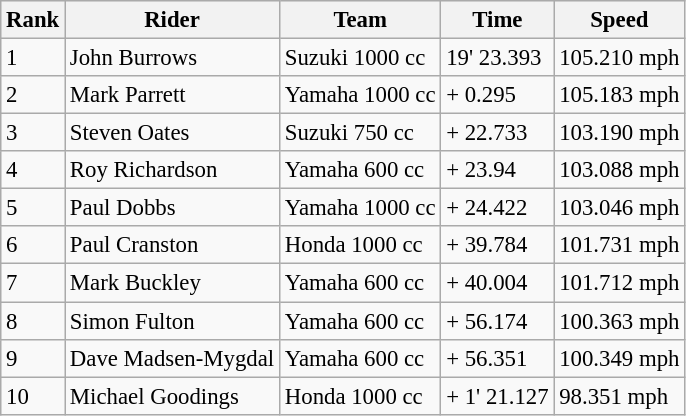<table class="wikitable" style="font-size: 95%;">
<tr style="background:#efefef;">
<th>Rank</th>
<th>Rider</th>
<th>Team</th>
<th>Time</th>
<th>Speed</th>
</tr>
<tr>
<td>1</td>
<td> John Burrows</td>
<td>Suzuki 1000 cc</td>
<td>19' 23.393</td>
<td>105.210 mph</td>
</tr>
<tr>
<td>2</td>
<td> Mark Parrett</td>
<td>Yamaha 1000 cc</td>
<td>+ 0.295</td>
<td>105.183 mph</td>
</tr>
<tr>
<td>3</td>
<td> Steven Oates</td>
<td>Suzuki 750 cc</td>
<td>+ 22.733</td>
<td>103.190 mph</td>
</tr>
<tr>
<td>4</td>
<td> Roy Richardson</td>
<td>Yamaha 600 cc</td>
<td>+ 23.94</td>
<td>103.088 mph</td>
</tr>
<tr>
<td>5</td>
<td> Paul Dobbs</td>
<td>Yamaha 1000 cc</td>
<td>+ 24.422</td>
<td>103.046 mph</td>
</tr>
<tr>
<td>6</td>
<td> Paul Cranston</td>
<td>Honda 1000 cc</td>
<td>+ 39.784</td>
<td>101.731 mph</td>
</tr>
<tr>
<td>7</td>
<td> Mark Buckley</td>
<td>Yamaha 600 cc</td>
<td>+ 40.004</td>
<td>101.712 mph</td>
</tr>
<tr>
<td>8</td>
<td> Simon Fulton</td>
<td>Yamaha 600 cc</td>
<td>+ 56.174</td>
<td>100.363 mph</td>
</tr>
<tr>
<td>9</td>
<td> Dave Madsen-Mygdal</td>
<td>Yamaha 600 cc</td>
<td>+ 56.351</td>
<td>100.349 mph</td>
</tr>
<tr>
<td>10</td>
<td> Michael Goodings</td>
<td>Honda 1000 cc</td>
<td>+ 1' 21.127</td>
<td>98.351 mph</td>
</tr>
</table>
